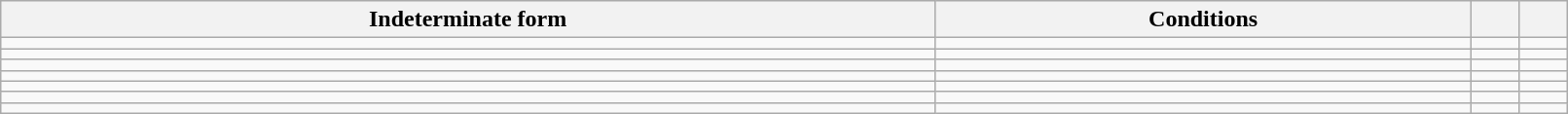<table border=1 class="wikitable" style="width: 85%;">
<tr>
<th>Indeterminate form</th>
<th>Conditions</th>
<th></th>
<th></th>
</tr>
<tr>
<td></td>
<td></td>
<td></td>
<td></td>
</tr>
<tr>
<td></td>
<td></td>
<td></td>
<td></td>
</tr>
<tr>
<td></td>
<td></td>
<td></td>
<td></td>
</tr>
<tr>
<td></td>
<td></td>
<td></td>
<td></td>
</tr>
<tr>
<td></td>
<td></td>
<td></td>
<td></td>
</tr>
<tr>
<td></td>
<td></td>
<td></td>
<td></td>
</tr>
<tr>
<td></td>
<td></td>
<td></td>
<td></td>
</tr>
</table>
